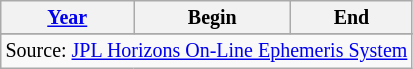<table class="wikitable" style="text-align: center; font-size:smaller;">
<tr>
<th><a href='#'>Year</a></th>
<th>Begin</th>
<th>End</th>
</tr>
<tr>
</tr>
<tr>
</tr>
<tr>
</tr>
<tr>
</tr>
<tr>
</tr>
<tr>
</tr>
<tr>
</tr>
<tr>
</tr>
<tr>
</tr>
<tr>
</tr>
<tr>
</tr>
<tr>
</tr>
<tr>
</tr>
<tr>
</tr>
<tr>
</tr>
<tr>
</tr>
<tr>
</tr>
<tr>
</tr>
<tr>
</tr>
<tr>
</tr>
<tr>
</tr>
<tr>
</tr>
<tr>
</tr>
<tr>
</tr>
<tr>
</tr>
<tr>
</tr>
<tr>
</tr>
<tr>
</tr>
<tr>
</tr>
<tr>
</tr>
<tr>
<td colspan=3>Source: <a href='#'>JPL Horizons On-Line Ephemeris System</a></td>
</tr>
</table>
